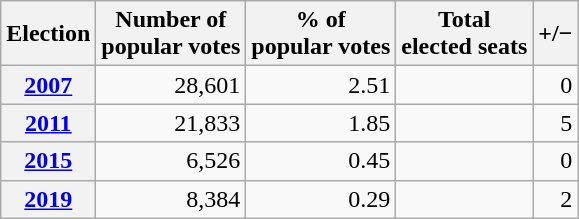<table class="wikitable" style="text-align: right;">
<tr align=center>
<th>Election</th>
<th>Number of<br>popular votes</th>
<th>% of<br>popular votes</th>
<th>Total<br>elected seats</th>
<th>+/−</th>
</tr>
<tr>
<th><a href='#'>2007</a></th>
<td>28,601</td>
<td>2.51</td>
<td></td>
<td>0</td>
</tr>
<tr>
<th><a href='#'>2011</a></th>
<td>21,833</td>
<td>1.85</td>
<td></td>
<td>5</td>
</tr>
<tr>
<th><a href='#'>2015</a></th>
<td>6,526</td>
<td>0.45</td>
<td></td>
<td>0</td>
</tr>
<tr>
<th><a href='#'>2019</a></th>
<td>8,384</td>
<td>0.29</td>
<td></td>
<td>2</td>
</tr>
</table>
